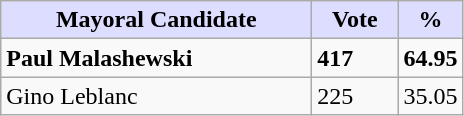<table class="wikitable">
<tr>
<th style="background:#ddf; width:200px;">Mayoral Candidate</th>
<th style="background:#ddf; width:50px;">Vote</th>
<th style="background:#ddf; width:30px;">%</th>
</tr>
<tr>
<td><strong>Paul Malashewski</strong></td>
<td><strong>417</strong></td>
<td><strong>64.95</strong></td>
</tr>
<tr>
<td>Gino Leblanc</td>
<td>225</td>
<td>35.05</td>
</tr>
</table>
